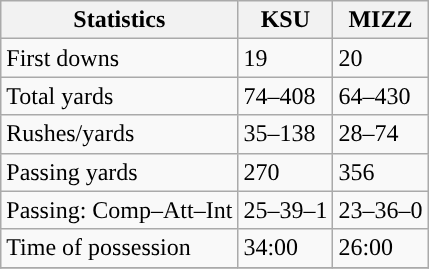<table class="wikitable" style="float: left;">
<tr>
<th>Statistics</th>
<th>KSU</th>
<th>MIZZ</th>
</tr>
<tr>
<td>First downs</td>
<td>19</td>
<td>20</td>
</tr>
<tr>
<td>Total yards</td>
<td>74–408</td>
<td>64–430</td>
</tr>
<tr>
<td>Rushes/yards</td>
<td>35–138</td>
<td>28–74</td>
</tr>
<tr>
<td>Passing yards</td>
<td>270</td>
<td>356</td>
</tr>
<tr>
<td>Passing: Comp–Att–Int</td>
<td>25–39–1</td>
<td>23–36–0</td>
</tr>
<tr>
<td>Time of possession</td>
<td>34:00</td>
<td>26:00</td>
</tr>
<tr>
</tr>
</table>
